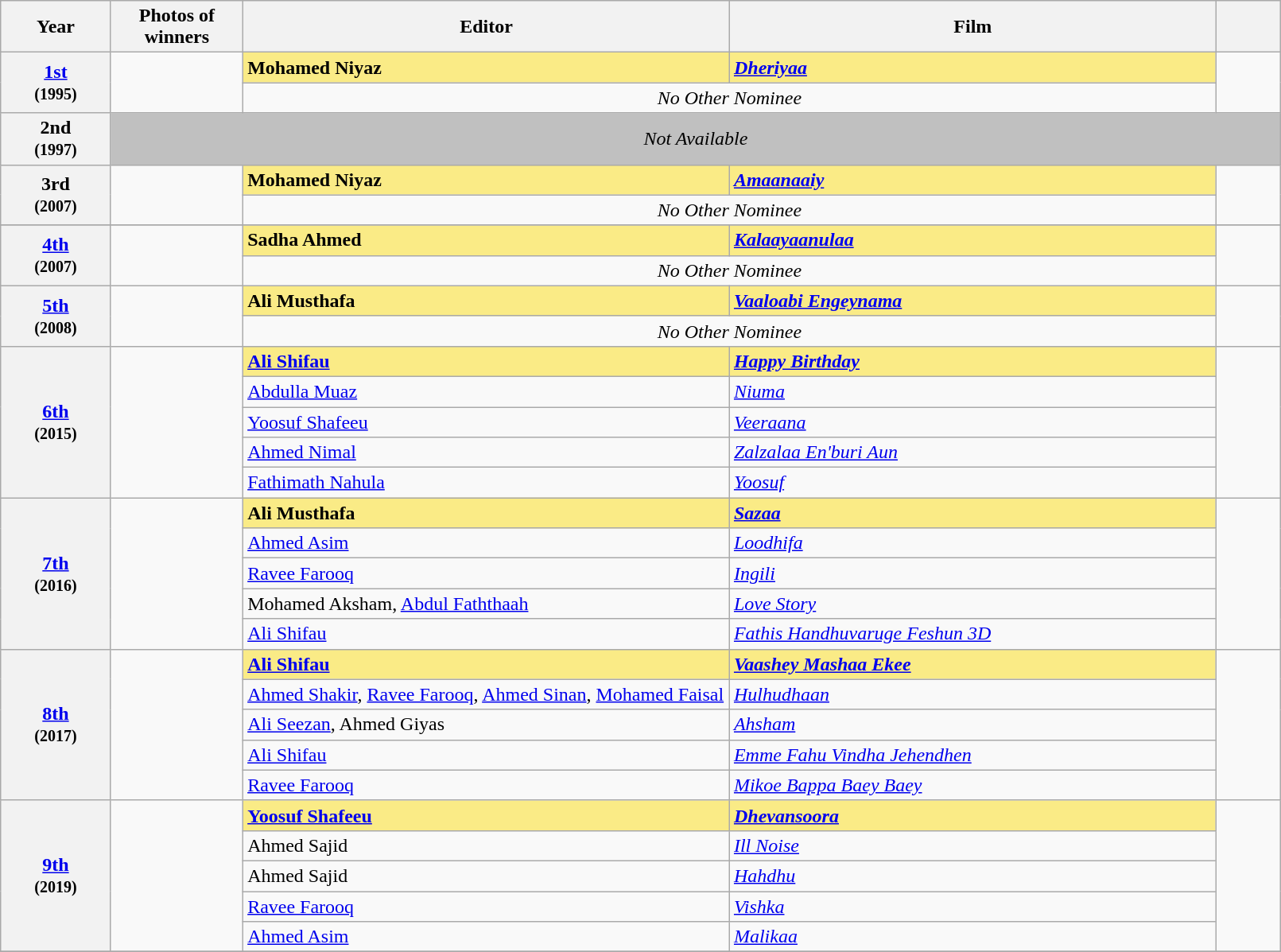<table class="wikitable sortable" style="width:85%; text-align:left;">
<tr>
<th scope="col" style="width:3%; text-align:center;">Year</th>
<th scope="col" style="width:3%;text-align:center;">Photos of winners</th>
<th scope="col" style="width:15%;text-align:center;">Editor</th>
<th scope="col" style="width:15%;text-align:center;">Film</th>
<th scope="col" style="width:2%" class="unsortable"></th>
</tr>
<tr>
<th scope="row" rowspan=2 style="text-align:center"><a href='#'>1st</a><br><small>(1995)</small></th>
<td rowspan=2 style="text-align:center"></td>
<td style="background:#FAEB86;"><strong>Mohamed Niyaz</strong></td>
<td style="background:#FAEB86;"><strong><em><a href='#'>Dheriyaa</a></em></strong></td>
<td rowspan=2 style="text-align: center;"></td>
</tr>
<tr>
<td colspan=2 style="text-align:center"><em>No Other Nominee</em></td>
</tr>
<tr>
<th scope="row" style="text-align:center">2nd<br><small>(1997)</small></th>
<td bgcolor="#C0C0C0" align="center" colspan="4"><em>Not Available</em></td>
</tr>
<tr>
<th scope="row" rowspan=2 style="text-align:center">3rd<br><small>(2007)</small></th>
<td rowspan=2 style="text-align:center"></td>
<td style="background:#FAEB86;"><strong>Mohamed Niyaz</strong></td>
<td style="background:#FAEB86;"><strong><em><a href='#'>Amaanaaiy</a></em></strong></td>
<td rowspan=2 style="text-align: center;"></td>
</tr>
<tr>
<td colspan=2 style="text-align:center"><em>No Other Nominee</em></td>
</tr>
<tr>
</tr>
<tr>
<th scope="row" rowspan=2 style="text-align:center"><a href='#'>4th</a><br><small>(2007)</small></th>
<td rowspan=2 style="text-align:center"></td>
<td style="background:#FAEB86;"><strong>  Sadha Ahmed</strong></td>
<td style="background:#FAEB86;"><strong><em><a href='#'>Kalaayaanulaa</a></em></strong></td>
<td rowspan=2 style="text-align: center;"></td>
</tr>
<tr>
<td colspan=2 style="text-align:center"><em>No Other Nominee</em></td>
</tr>
<tr>
<th scope="row" rowspan=2 style="text-align:center"><a href='#'>5th</a><br><small>(2008)</small></th>
<td rowspan=2 style="text-align:center"></td>
<td style="background:#FAEB86;"><strong>Ali Musthafa</strong></td>
<td style="background:#FAEB86;"><strong><em><a href='#'>Vaaloabi Engeynama</a></em></strong></td>
<td rowspan=2 style="text-align: center;"></td>
</tr>
<tr>
<td colspan=2 style="text-align:center"><em>No Other Nominee</em></td>
</tr>
<tr>
<th scope="row" rowspan=5 style="text-align:center"><a href='#'>6th</a><br><small>(2015)</small></th>
<td rowspan=5 style="text-align:center"></td>
<td style="background:#FAEB86;"><strong> <a href='#'>Ali Shifau</a> </strong></td>
<td style="background:#FAEB86;"><strong><em><a href='#'>Happy Birthday</a></em></strong></td>
<td rowspan=5 style="text-align: center;"></td>
</tr>
<tr>
<td><a href='#'>Abdulla Muaz</a></td>
<td><em><a href='#'>Niuma</a></em></td>
</tr>
<tr>
<td><a href='#'>Yoosuf Shafeeu</a></td>
<td><em><a href='#'>Veeraana</a></em></td>
</tr>
<tr>
<td><a href='#'>Ahmed Nimal</a></td>
<td><em><a href='#'>Zalzalaa En'buri Aun</a></em></td>
</tr>
<tr>
<td><a href='#'>Fathimath Nahula</a></td>
<td><em><a href='#'>Yoosuf</a></em></td>
</tr>
<tr>
<th scope="row" rowspan=5 style="text-align:center"><a href='#'>7th</a><br><small>(2016)</small></th>
<td rowspan=5 style="text-align:center"></td>
<td style="background:#FAEB86;"><strong>  Ali Musthafa</strong></td>
<td style="background:#FAEB86;"><strong><em><a href='#'>Sazaa</a></em></strong></td>
<td rowspan=5 style="text-align: center;"></td>
</tr>
<tr>
<td><a href='#'>Ahmed Asim</a></td>
<td><em><a href='#'>Loodhifa</a></em></td>
</tr>
<tr>
<td><a href='#'>Ravee Farooq</a></td>
<td><em><a href='#'>Ingili</a></em></td>
</tr>
<tr>
<td>Mohamed Aksham, <a href='#'>Abdul Faththaah</a></td>
<td><em><a href='#'>Love Story</a></em></td>
</tr>
<tr>
<td><a href='#'>Ali Shifau</a></td>
<td><em><a href='#'>Fathis Handhuvaruge Feshun 3D</a></em></td>
</tr>
<tr>
<th scope="row" rowspan=5 style="text-align:center"><a href='#'>8th</a><br><small>(2017)</small></th>
<td rowspan=5 style="text-align:center"></td>
<td style="background:#FAEB86;"><strong><a href='#'>Ali Shifau</a></strong></td>
<td style="background:#FAEB86;"><strong><em><a href='#'>Vaashey Mashaa Ekee</a></em></strong></td>
<td rowspan=5 style="text-align: center;"></td>
</tr>
<tr>
<td><a href='#'>Ahmed Shakir</a>, <a href='#'>Ravee Farooq</a>, <a href='#'>Ahmed Sinan</a>, <a href='#'>Mohamed Faisal</a></td>
<td><em><a href='#'>Hulhudhaan</a></em></td>
</tr>
<tr>
<td><a href='#'>Ali Seezan</a>, Ahmed Giyas</td>
<td><em><a href='#'>Ahsham</a></em></td>
</tr>
<tr>
<td><a href='#'>Ali Shifau</a></td>
<td><em><a href='#'>Emme Fahu Vindha Jehendhen</a></em></td>
</tr>
<tr>
<td><a href='#'>Ravee Farooq</a></td>
<td><em><a href='#'>Mikoe Bappa Baey Baey</a></em></td>
</tr>
<tr>
<th scope="row" rowspan=5 style="text-align:center"><a href='#'>9th</a><br><small>(2019)</small></th>
<td rowspan=5 style="text-align:center"></td>
<td style="background:#FAEB86;"><strong><a href='#'>Yoosuf Shafeeu</a></strong></td>
<td style="background:#FAEB86;"><strong><em><a href='#'>Dhevansoora</a></em></strong></td>
<td rowspan=5 style="text-align: center;"></td>
</tr>
<tr>
<td>Ahmed Sajid</td>
<td><em><a href='#'>Ill Noise</a></em></td>
</tr>
<tr>
<td>Ahmed Sajid</td>
<td><em><a href='#'>Hahdhu</a></em></td>
</tr>
<tr>
<td><a href='#'>Ravee Farooq</a></td>
<td><em><a href='#'>Vishka</a></em></td>
</tr>
<tr>
<td><a href='#'>Ahmed Asim</a></td>
<td><em><a href='#'>Malikaa</a></em></td>
</tr>
<tr>
</tr>
</table>
